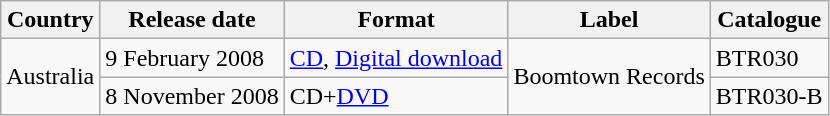<table class="wikitable">
<tr>
<th>Country</th>
<th>Release date</th>
<th>Format</th>
<th>Label</th>
<th>Catalogue</th>
</tr>
<tr>
<td rowspan="2">Australia</td>
<td>9 February 2008</td>
<td><a href='#'>CD</a>, <a href='#'>Digital download</a></td>
<td rowspan="2">Boomtown Records</td>
<td>BTR030</td>
</tr>
<tr>
<td>8 November 2008</td>
<td>CD+<a href='#'>DVD</a></td>
<td>BTR030-B</td>
</tr>
</table>
